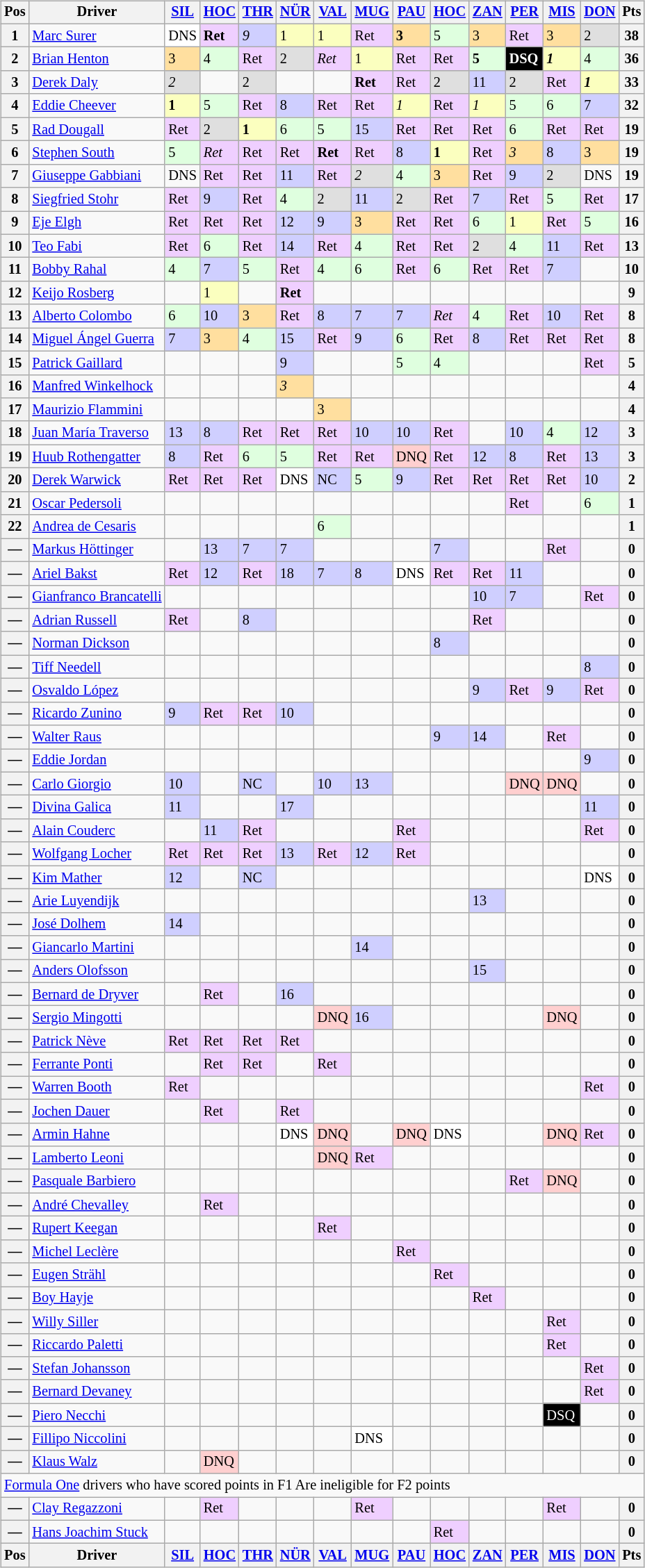<table>
<tr valign="top">
<td><br><table class="wikitable" style="font-size: 85%;">
<tr valign="top">
<th valign="middle">Pos</th>
<th valign="middle">Driver</th>
<th><a href='#'>SIL</a><br></th>
<th><a href='#'>HOC</a><br></th>
<th><a href='#'>THR</a><br></th>
<th><a href='#'>NÜR</a><br></th>
<th><a href='#'>VAL</a><br></th>
<th><a href='#'>MUG</a><br></th>
<th><a href='#'>PAU</a><br></th>
<th><a href='#'>HOC</a><br></th>
<th><a href='#'>ZAN</a><br></th>
<th><a href='#'>PER</a><br></th>
<th><a href='#'>MIS</a><br></th>
<th><a href='#'>DON</a><br></th>
<th valign="middle">Pts</th>
</tr>
<tr>
<th>1</th>
<td> <a href='#'>Marc Surer</a></td>
<td style="background:white;">DNS</td>
<td style="background:#EFCFFF;"><strong>Ret</strong></td>
<td style="background:#CFCFFF;"><em>9</em></td>
<td style="background:#FBFFBF;">1</td>
<td style="background:#FBFFBF;">1</td>
<td style="background:#EFCFFF;">Ret</td>
<td style="background:#ffdf9f;"><strong>3</strong></td>
<td style="background:#DFFFDF;">5</td>
<td style="background:#ffdf9f;">3</td>
<td style="background:#EFCFFF;">Ret</td>
<td style="background:#ffdf9f;">3</td>
<td style="background:#DFDFDF;">2</td>
<th>38</th>
</tr>
<tr>
<th>2</th>
<td> <a href='#'>Brian Henton</a></td>
<td style="background:#ffdf9f;">3</td>
<td style="background:#DFFFDF;">4</td>
<td style="background:#EFCFFF;">Ret</td>
<td style="background:#DFDFDF;">2</td>
<td style="background:#EFCFFF;"><em>Ret</em></td>
<td style="background:#FBFFBF;">1</td>
<td style="background:#EFCFFF;">Ret</td>
<td style="background:#EFCFFF;">Ret</td>
<td style="background:#DFFFDF;"><strong>5</strong></td>
<td style="background:#000000; color:#ffffff"><strong>DSQ</strong></td>
<td style="background:#FBFFBF;"><strong><em>1</em></strong></td>
<td style="background:#DFFFDF;">4</td>
<th>36</th>
</tr>
<tr>
<th>3</th>
<td> <a href='#'>Derek Daly</a></td>
<td style="background:#DFDFDF;"><em>2</em></td>
<td></td>
<td style="background:#DFDFDF;">2</td>
<td></td>
<td></td>
<td style="background:#EFCFFF;"><strong>Ret</strong></td>
<td style="background:#EFCFFF;">Ret</td>
<td style="background:#DFDFDF;">2</td>
<td style="background:#CFCFFF;">11</td>
<td style="background:#DFDFDF;">2</td>
<td style="background:#EFCFFF;">Ret</td>
<td style="background:#FBFFBF;"><strong><em>1</em></strong></td>
<th>33</th>
</tr>
<tr>
<th>4</th>
<td> <a href='#'>Eddie Cheever</a></td>
<td style="background:#FBFFBF;"><strong>1</strong></td>
<td style="background:#DFFFDF;">5</td>
<td style="background:#EFCFFF;">Ret</td>
<td style="background:#CFCFFF;">8</td>
<td style="background:#EFCFFF;">Ret</td>
<td style="background:#EFCFFF;">Ret</td>
<td style="background:#FBFFBF;"><em>1</em></td>
<td style="background:#EFCFFF;">Ret</td>
<td style="background:#FBFFBF;"><em>1</em></td>
<td style="background:#DFFFDF;">5</td>
<td style="background:#DFFFDF;">6</td>
<td style="background:#CFCFFF;">7</td>
<th>32</th>
</tr>
<tr>
<th>5</th>
<td> <a href='#'>Rad Dougall</a></td>
<td style="background:#EFCFFF;">Ret</td>
<td style="background:#DFDFDF;">2</td>
<td style="background:#FBFFBF;"><strong>1</strong></td>
<td style="background:#DFFFDF;">6</td>
<td style="background:#DFFFDF;">5</td>
<td style="background:#CFCFFF;">15</td>
<td style="background:#EFCFFF;">Ret</td>
<td style="background:#EFCFFF;">Ret</td>
<td style="background:#EFCFFF;">Ret</td>
<td style="background:#DFFFDF;">6</td>
<td style="background:#EFCFFF;">Ret</td>
<td style="background:#EFCFFF;">Ret</td>
<th>19</th>
</tr>
<tr>
<th>6</th>
<td> <a href='#'>Stephen South</a></td>
<td style="background:#DFFFDF;">5</td>
<td style="background:#EFCFFF;"><em>Ret</em></td>
<td style="background:#EFCFFF;">Ret</td>
<td style="background:#EFCFFF;">Ret</td>
<td style="background:#EFCFFF;"><strong>Ret</strong></td>
<td style="background:#EFCFFF;">Ret</td>
<td style="background:#CFCFFF;">8</td>
<td style="background:#FBFFBF;"><strong>1</strong></td>
<td style="background:#EFCFFF;">Ret</td>
<td style="background:#ffdf9f;"><em>3</em></td>
<td style="background:#CFCFFF;">8</td>
<td style="background:#ffdf9f;">3</td>
<th>19</th>
</tr>
<tr>
<th>7</th>
<td> <a href='#'>Giuseppe Gabbiani</a></td>
<td>DNS</td>
<td style="background:#EFCFFF;">Ret</td>
<td style="background:#EFCFFF;">Ret</td>
<td style="background:#CFCFFF;">11</td>
<td style="background:#EFCFFF;">Ret</td>
<td style="background:#DFDFDF;"><em>2</em></td>
<td style="background:#DFFFDF;">4</td>
<td style="background:#ffdf9f;">3</td>
<td style="background:#EFCFFF;">Ret</td>
<td style="background:#CFCFFF;">9</td>
<td style="background:#DFDFDF;">2</td>
<td>DNS</td>
<th>19</th>
</tr>
<tr>
<th>8</th>
<td> <a href='#'>Siegfried Stohr</a></td>
<td style="background:#EFCFFF;">Ret</td>
<td style="background:#CFCFFF;">9</td>
<td style="background:#EFCFFF;">Ret</td>
<td style="background:#DFFFDF;">4</td>
<td style="background:#DFDFDF;">2</td>
<td style="background:#CFCFFF;">11</td>
<td style="background:#DFDFDF;">2</td>
<td style="background:#EFCFFF;">Ret</td>
<td style="background:#CFCFFF;">7</td>
<td style="background:#EFCFFF;">Ret</td>
<td style="background:#DFFFDF;">5</td>
<td style="background:#EFCFFF;">Ret</td>
<th>17</th>
</tr>
<tr>
<th>9</th>
<td> <a href='#'>Eje Elgh</a></td>
<td style="background:#EFCFFF;">Ret</td>
<td style="background:#EFCFFF;">Ret</td>
<td style="background:#EFCFFF;">Ret</td>
<td style="background:#CFCFFF;">12</td>
<td style="background:#CFCFFF;">9</td>
<td style="background:#ffdf9f;">3</td>
<td style="background:#EFCFFF;">Ret</td>
<td style="background:#EFCFFF;">Ret</td>
<td style="background:#DFFFDF;">6</td>
<td style="background:#FBFFBF;">1</td>
<td style="background:#EFCFFF;">Ret</td>
<td style="background:#DFFFDF;">5</td>
<th>16</th>
</tr>
<tr>
<th>10</th>
<td> <a href='#'>Teo Fabi</a></td>
<td style="background:#EFCFFF;">Ret</td>
<td style="background:#DFFFDF;">6</td>
<td style="background:#EFCFFF;">Ret</td>
<td style="background:#CFCFFF;">14</td>
<td style="background:#EFCFFF;">Ret</td>
<td style="background:#DFFFDF;">4</td>
<td style="background:#EFCFFF;">Ret</td>
<td style="background:#EFCFFF;">Ret</td>
<td style="background:#DFDFDF;">2</td>
<td style="background:#DFFFDF;">4</td>
<td style="background:#CFCFFF;">11</td>
<td style="background:#EFCFFF;">Ret</td>
<th>13</th>
</tr>
<tr>
<th>11</th>
<td> <a href='#'>Bobby Rahal</a></td>
<td style="background:#DFFFDF;">4</td>
<td style="background:#CFCFFF;">7</td>
<td style="background:#DFFFDF;">5</td>
<td style="background:#EFCFFF;">Ret</td>
<td style="background:#DFFFDF;">4</td>
<td style="background:#DFFFDF;">6</td>
<td style="background:#EFCFFF;">Ret</td>
<td style="background:#DFFFDF;">6</td>
<td style="background:#EFCFFF;">Ret</td>
<td style="background:#EFCFFF;">Ret</td>
<td style="background:#CFCFFF;">7</td>
<td></td>
<th>10</th>
</tr>
<tr>
<th>12</th>
<td> <a href='#'>Keijo Rosberg</a></td>
<td></td>
<td style="background:#FBFFBF;">1</td>
<td></td>
<td style="background:#EFCFFF;"><strong>Ret</strong></td>
<td></td>
<td></td>
<td></td>
<td></td>
<td></td>
<td></td>
<td></td>
<td></td>
<th>9</th>
</tr>
<tr>
<th>13</th>
<td> <a href='#'>Alberto Colombo</a></td>
<td style="background:#DFFFDF;">6</td>
<td style="background:#CFCFFF;">10</td>
<td style="background:#ffdf9f;">3</td>
<td style="background:#EFCFFF;">Ret</td>
<td style="background:#CFCFFF;">8</td>
<td style="background:#CFCFFF;">7</td>
<td style="background:#CFCFFF;">7</td>
<td style="background:#EFCFFF;"><em>Ret</em></td>
<td style="background:#DFFFDF;">4</td>
<td style="background:#EFCFFF;">Ret</td>
<td style="background:#CFCFFF;">10</td>
<td style="background:#EFCFFF;">Ret</td>
<th>8</th>
</tr>
<tr>
<th>14</th>
<td> <a href='#'>Miguel Ángel Guerra</a></td>
<td style="background:#CFCFFF;">7</td>
<td style="background:#ffdf9f;">3</td>
<td style="background:#DFFFDF;">4</td>
<td style="background:#CFCFFF;">15</td>
<td style="background:#EFCFFF;">Ret</td>
<td style="background:#CFCFFF;">9</td>
<td style="background:#DFFFDF;">6</td>
<td style="background:#EFCFFF;">Ret</td>
<td style="background:#CFCFFF;">8</td>
<td style="background:#EFCFFF;">Ret</td>
<td style="background:#EFCFFF;">Ret</td>
<td style="background:#EFCFFF;">Ret</td>
<th>8</th>
</tr>
<tr>
<th>15</th>
<td> <a href='#'>Patrick Gaillard</a></td>
<td></td>
<td></td>
<td></td>
<td style="background:#CFCFFF;">9</td>
<td></td>
<td></td>
<td style="background:#DFFFDF;">5</td>
<td style="background:#DFFFDF;">4</td>
<td></td>
<td></td>
<td></td>
<td style="background:#EFCFFF;">Ret</td>
<th>5</th>
</tr>
<tr>
<th>16</th>
<td> <a href='#'>Manfred Winkelhock</a></td>
<td></td>
<td></td>
<td></td>
<td style="background:#ffdf9f;"><em>3</em></td>
<td></td>
<td></td>
<td></td>
<td></td>
<td></td>
<td></td>
<td></td>
<td></td>
<th>4</th>
</tr>
<tr>
<th>17</th>
<td> <a href='#'>Maurizio Flammini</a></td>
<td></td>
<td></td>
<td></td>
<td></td>
<td style="background:#ffdf9f;">3</td>
<td></td>
<td></td>
<td></td>
<td></td>
<td></td>
<td></td>
<td></td>
<th>4</th>
</tr>
<tr>
<th>18</th>
<td> <a href='#'>Juan María Traverso</a></td>
<td style="background:#CFCFFF;">13</td>
<td style="background:#CFCFFF;">8</td>
<td style="background:#EFCFFF;">Ret</td>
<td style="background:#EFCFFF;">Ret</td>
<td style="background:#EFCFFF;">Ret</td>
<td style="background:#CFCFFF;">10</td>
<td style="background:#CFCFFF;">10</td>
<td style="background:#EFCFFF;">Ret</td>
<td></td>
<td style="background:#CFCFFF;">10</td>
<td style="background:#DFFFDF;">4</td>
<td style="background:#CFCFFF;">12</td>
<th>3</th>
</tr>
<tr>
<th>19</th>
<td> <a href='#'>Huub Rothengatter</a></td>
<td style="background:#CFCFFF;">8</td>
<td style="background:#EFCFFF;">Ret</td>
<td style="background:#DFFFDF;">6</td>
<td style="background:#DFFFDF;">5</td>
<td style="background:#EFCFFF;">Ret</td>
<td style="background:#EFCFFF;">Ret</td>
<td style="background:#FFCFCF;">DNQ</td>
<td style="background:#EFCFFF;">Ret</td>
<td style="background:#CFCFFF;">12</td>
<td style="background:#CFCFFF;">8</td>
<td style="background:#EFCFFF;">Ret</td>
<td style="background:#CFCFFF;">13</td>
<th>3</th>
</tr>
<tr>
<th>20</th>
<td> <a href='#'>Derek Warwick</a></td>
<td style="background:#EFCFFF;">Ret</td>
<td style="background:#EFCFFF;">Ret</td>
<td style="background:#EFCFFF;">Ret</td>
<td style="background:white;">DNS</td>
<td style="background:#CFCFFF;">NC</td>
<td style="background:#DFFFDF;">5</td>
<td style="background:#CFCFFF;">9</td>
<td style="background:#EFCFFF;">Ret</td>
<td style="background:#EFCFFF;">Ret</td>
<td style="background:#EFCFFF;">Ret</td>
<td style="background:#EFCFFF;">Ret</td>
<td style="background:#CFCFFF;">10</td>
<th>2</th>
</tr>
<tr>
<th>21</th>
<td> <a href='#'>Oscar Pedersoli</a></td>
<td></td>
<td></td>
<td></td>
<td></td>
<td></td>
<td></td>
<td></td>
<td></td>
<td></td>
<td style="background:#EFCFFF;">Ret</td>
<td></td>
<td style="background:#DFFFDF;">6</td>
<th>1</th>
</tr>
<tr>
<th>22</th>
<td> <a href='#'>Andrea de Cesaris</a></td>
<td></td>
<td></td>
<td></td>
<td></td>
<td style="background:#DFFFDF;">6</td>
<td></td>
<td></td>
<td></td>
<td></td>
<td></td>
<td></td>
<td></td>
<th>1</th>
</tr>
<tr>
<th>—</th>
<td> <a href='#'>Markus Höttinger</a></td>
<td></td>
<td style="background:#CFCFFF;">13</td>
<td style="background:#CFCFFF;">7</td>
<td style="background:#CFCFFF;">7</td>
<td></td>
<td></td>
<td></td>
<td style="background:#CFCFFF;">7</td>
<td></td>
<td></td>
<td style="background:#EFCFFF;">Ret</td>
<td></td>
<th>0</th>
</tr>
<tr>
<th>—</th>
<td> <a href='#'>Ariel Bakst</a></td>
<td style="background:#EFCFFF;">Ret</td>
<td style="background:#CFCFFF;">12</td>
<td style="background:#EFCFFF;">Ret</td>
<td style="background:#CFCFFF;">18</td>
<td style="background:#CFCFFF;">7</td>
<td style="background:#CFCFFF;">8</td>
<td style="background:white;">DNS</td>
<td style="background:#EFCFFF;">Ret</td>
<td style="background:#EFCFFF;">Ret</td>
<td style="background:#CFCFFF;">11</td>
<td></td>
<td></td>
<th>0</th>
</tr>
<tr>
<th>—</th>
<td> <a href='#'>Gianfranco Brancatelli</a></td>
<td></td>
<td></td>
<td></td>
<td></td>
<td></td>
<td></td>
<td></td>
<td></td>
<td style="background:#CFCFFF;">10</td>
<td style="background:#CFCFFF;">7</td>
<td></td>
<td style="background:#EFCFFF;">Ret</td>
<th>0</th>
</tr>
<tr>
<th>—</th>
<td> <a href='#'>Adrian Russell</a></td>
<td style="background:#EFCFFF;">Ret</td>
<td></td>
<td style="background:#CFCFFF;">8</td>
<td></td>
<td></td>
<td></td>
<td></td>
<td></td>
<td style="background:#EFCFFF;">Ret</td>
<td></td>
<td></td>
<td></td>
<th>0</th>
</tr>
<tr>
<th>—</th>
<td> <a href='#'>Norman Dickson</a></td>
<td></td>
<td></td>
<td></td>
<td></td>
<td></td>
<td></td>
<td></td>
<td style="background:#CFCFFF;">8</td>
<td></td>
<td></td>
<td></td>
<td></td>
<th>0</th>
</tr>
<tr>
<th>—</th>
<td> <a href='#'>Tiff Needell</a></td>
<td></td>
<td></td>
<td></td>
<td></td>
<td></td>
<td></td>
<td></td>
<td></td>
<td></td>
<td></td>
<td></td>
<td style="background:#CFCFFF;">8</td>
<th>0</th>
</tr>
<tr>
<th>—</th>
<td> <a href='#'>Osvaldo López</a></td>
<td></td>
<td></td>
<td></td>
<td></td>
<td></td>
<td></td>
<td></td>
<td></td>
<td style="background:#CFCFFF;">9</td>
<td style="background:#EFCFFF;">Ret</td>
<td style="background:#CFCFFF;">9</td>
<td style="background:#EFCFFF;">Ret</td>
<th>0</th>
</tr>
<tr>
<th>—</th>
<td> <a href='#'>Ricardo Zunino</a></td>
<td style="background:#CFCFFF;">9</td>
<td style="background:#EFCFFF;">Ret</td>
<td style="background:#EFCFFF;">Ret</td>
<td style="background:#CFCFFF;">10</td>
<td></td>
<td></td>
<td></td>
<td></td>
<td></td>
<td></td>
<td></td>
<td></td>
<th>0</th>
</tr>
<tr>
<th>—</th>
<td> <a href='#'>Walter Raus</a></td>
<td></td>
<td></td>
<td></td>
<td></td>
<td></td>
<td></td>
<td></td>
<td style="background:#CFCFFF;">9</td>
<td style="background:#CFCFFF;">14</td>
<td></td>
<td style="background:#EFCFFF;">Ret</td>
<td></td>
<th>0</th>
</tr>
<tr>
<th>—</th>
<td> <a href='#'>Eddie Jordan</a></td>
<td></td>
<td></td>
<td></td>
<td></td>
<td></td>
<td></td>
<td></td>
<td></td>
<td></td>
<td></td>
<td></td>
<td style="background:#CFCFFF;">9</td>
<th>0</th>
</tr>
<tr>
<th>—</th>
<td> <a href='#'>Carlo Giorgio</a></td>
<td style="background:#CFCFFF;">10</td>
<td></td>
<td style="background:#CFCFFF;">NC</td>
<td></td>
<td style="background:#CFCFFF;">10</td>
<td style="background:#CFCFFF;">13</td>
<td></td>
<td></td>
<td></td>
<td style="background:#FFCFCF;">DNQ</td>
<td style="background:#FFCFCF;">DNQ</td>
<td></td>
<th>0</th>
</tr>
<tr>
<th>—</th>
<td> <a href='#'>Divina Galica</a></td>
<td style="background:#CFCFFF;">11</td>
<td></td>
<td></td>
<td style="background:#CFCFFF;">17</td>
<td></td>
<td></td>
<td></td>
<td></td>
<td></td>
<td></td>
<td></td>
<td style="background:#CFCFFF;">11</td>
<th>0</th>
</tr>
<tr>
<th>—</th>
<td> <a href='#'>Alain Couderc</a></td>
<td></td>
<td style="background:#CFCFFF;">11</td>
<td style="background:#EFCFFF;">Ret</td>
<td></td>
<td></td>
<td></td>
<td style="background:#EFCFFF;">Ret</td>
<td></td>
<td></td>
<td></td>
<td></td>
<td style="background:#EFCFFF;">Ret</td>
<th>0</th>
</tr>
<tr>
<th>—</th>
<td> <a href='#'>Wolfgang Locher</a></td>
<td style="background:#EFCFFF;">Ret</td>
<td style="background:#EFCFFF;">Ret</td>
<td style="background:#EFCFFF;">Ret</td>
<td style="background:#CFCFFF;">13</td>
<td style="background:#EFCFFF;">Ret</td>
<td style="background:#CFCFFF;">12</td>
<td style="background:#EFCFFF;">Ret</td>
<td></td>
<td></td>
<td></td>
<td></td>
<td></td>
<th>0</th>
</tr>
<tr>
<th>—</th>
<td> <a href='#'>Kim Mather</a></td>
<td style="background:#CFCFFF;">12</td>
<td></td>
<td style="background:#CFCFFF;">NC</td>
<td></td>
<td></td>
<td></td>
<td></td>
<td></td>
<td></td>
<td></td>
<td></td>
<td style="background:white;">DNS</td>
<th>0</th>
</tr>
<tr>
<th>—</th>
<td> <a href='#'>Arie Luyendijk</a></td>
<td></td>
<td></td>
<td></td>
<td></td>
<td></td>
<td></td>
<td></td>
<td></td>
<td style="background:#CFCFFF;">13</td>
<td></td>
<td></td>
<td></td>
<th>0</th>
</tr>
<tr>
<th>—</th>
<td> <a href='#'>José Dolhem</a></td>
<td style="background:#CFCFFF;">14</td>
<td></td>
<td></td>
<td></td>
<td></td>
<td></td>
<td></td>
<td></td>
<td></td>
<td></td>
<td></td>
<td></td>
<th>0</th>
</tr>
<tr>
<th>—</th>
<td> <a href='#'>Giancarlo Martini</a></td>
<td></td>
<td></td>
<td></td>
<td></td>
<td></td>
<td style="background:#CFCFFF;">14</td>
<td></td>
<td></td>
<td></td>
<td></td>
<td></td>
<td></td>
<th>0</th>
</tr>
<tr>
<th>—</th>
<td> <a href='#'>Anders Olofsson</a></td>
<td></td>
<td></td>
<td></td>
<td></td>
<td></td>
<td></td>
<td></td>
<td></td>
<td style="background:#CFCFFF;">15</td>
<td></td>
<td></td>
<td></td>
<th>0</th>
</tr>
<tr>
<th>—</th>
<td> <a href='#'>Bernard de Dryver</a></td>
<td></td>
<td style="background:#EFCFFF;">Ret</td>
<td></td>
<td style="background:#CFCFFF;">16</td>
<td></td>
<td></td>
<td></td>
<td></td>
<td></td>
<td></td>
<td></td>
<td></td>
<th>0</th>
</tr>
<tr>
<th>—</th>
<td> <a href='#'>Sergio Mingotti</a></td>
<td></td>
<td></td>
<td></td>
<td></td>
<td style="background:#FFCFCF;">DNQ</td>
<td style="background:#CFCFFF;">16</td>
<td></td>
<td></td>
<td></td>
<td></td>
<td style="background:#FFCFCF;">DNQ</td>
<td></td>
<th>0</th>
</tr>
<tr>
<th>—</th>
<td> <a href='#'>Patrick Nève</a></td>
<td style="background:#EFCFFF;">Ret</td>
<td style="background:#EFCFFF;">Ret</td>
<td style="background:#EFCFFF;">Ret</td>
<td style="background:#EFCFFF;">Ret</td>
<td></td>
<td></td>
<td></td>
<td></td>
<td></td>
<td></td>
<td></td>
<td></td>
<th>0</th>
</tr>
<tr>
<th>—</th>
<td> <a href='#'>Ferrante Ponti</a></td>
<td></td>
<td style="background:#EFCFFF;">Ret</td>
<td style="background:#EFCFFF;">Ret</td>
<td></td>
<td style="background:#EFCFFF;">Ret</td>
<td></td>
<td></td>
<td></td>
<td></td>
<td></td>
<td></td>
<td></td>
<th>0</th>
</tr>
<tr>
<th>—</th>
<td> <a href='#'>Warren Booth</a></td>
<td style="background:#EFCFFF;">Ret</td>
<td></td>
<td></td>
<td></td>
<td></td>
<td></td>
<td></td>
<td></td>
<td></td>
<td></td>
<td></td>
<td style="background:#EFCFFF;">Ret</td>
<th>0</th>
</tr>
<tr>
<th>—</th>
<td> <a href='#'>Jochen Dauer</a></td>
<td></td>
<td style="background:#EFCFFF;">Ret</td>
<td></td>
<td style="background:#EFCFFF;">Ret</td>
<td></td>
<td></td>
<td></td>
<td></td>
<td></td>
<td></td>
<td></td>
<td></td>
<th>0</th>
</tr>
<tr>
<th>—</th>
<td> <a href='#'>Armin Hahne</a></td>
<td></td>
<td></td>
<td></td>
<td style="background:white;">DNS</td>
<td style="background:#FFCFCF;">DNQ</td>
<td></td>
<td style="background:#FFCFCF;">DNQ</td>
<td style="background:white;">DNS</td>
<td></td>
<td></td>
<td style="background:#FFCFCF;">DNQ</td>
<td style="background:#EFCFFF;">Ret</td>
<th>0</th>
</tr>
<tr>
<th>—</th>
<td> <a href='#'>Lamberto Leoni</a></td>
<td></td>
<td></td>
<td></td>
<td></td>
<td style="background:#FFCFCF;">DNQ</td>
<td style="background:#EFCFFF;">Ret</td>
<td></td>
<td></td>
<td></td>
<td></td>
<td></td>
<td></td>
<th>0</th>
</tr>
<tr>
<th>—</th>
<td> <a href='#'>Pasquale Barbiero</a></td>
<td></td>
<td></td>
<td></td>
<td></td>
<td></td>
<td></td>
<td></td>
<td></td>
<td></td>
<td style="background:#EFCFFF;">Ret</td>
<td style="background:#FFCFCF;">DNQ</td>
<td></td>
<th>0</th>
</tr>
<tr>
<th>—</th>
<td> <a href='#'>André Chevalley</a></td>
<td></td>
<td style="background:#EFCFFF;">Ret</td>
<td></td>
<td></td>
<td></td>
<td></td>
<td></td>
<td></td>
<td></td>
<td></td>
<td></td>
<td></td>
<th>0</th>
</tr>
<tr>
<th>—</th>
<td> <a href='#'>Rupert Keegan</a></td>
<td></td>
<td></td>
<td></td>
<td></td>
<td style="background:#EFCFFF;">Ret</td>
<td></td>
<td></td>
<td></td>
<td></td>
<td></td>
<td></td>
<td></td>
<th>0</th>
</tr>
<tr>
<th>—</th>
<td> <a href='#'>Michel Leclère</a></td>
<td></td>
<td></td>
<td></td>
<td></td>
<td></td>
<td></td>
<td style="background:#EFCFFF;">Ret</td>
<td></td>
<td></td>
<td></td>
<td></td>
<td></td>
<th>0</th>
</tr>
<tr>
<th>—</th>
<td> <a href='#'>Eugen Strähl</a></td>
<td></td>
<td></td>
<td></td>
<td></td>
<td></td>
<td></td>
<td></td>
<td style="background:#EFCFFF;">Ret</td>
<td></td>
<td></td>
<td></td>
<td></td>
<th>0</th>
</tr>
<tr>
<th>—</th>
<td> <a href='#'>Boy Hayje</a></td>
<td></td>
<td></td>
<td></td>
<td></td>
<td></td>
<td></td>
<td></td>
<td></td>
<td style="background:#EFCFFF;">Ret</td>
<td></td>
<td></td>
<td></td>
<th>0</th>
</tr>
<tr>
<th>—</th>
<td> <a href='#'>Willy Siller</a></td>
<td></td>
<td></td>
<td></td>
<td></td>
<td></td>
<td></td>
<td></td>
<td></td>
<td></td>
<td></td>
<td style="background:#EFCFFF;">Ret</td>
<td></td>
<th>0</th>
</tr>
<tr>
<th>—</th>
<td> <a href='#'>Riccardo Paletti</a></td>
<td></td>
<td></td>
<td></td>
<td></td>
<td></td>
<td></td>
<td></td>
<td></td>
<td></td>
<td></td>
<td style="background:#EFCFFF;">Ret</td>
<td></td>
<th>0</th>
</tr>
<tr>
<th>—</th>
<td> <a href='#'>Stefan Johansson</a></td>
<td></td>
<td></td>
<td></td>
<td></td>
<td></td>
<td></td>
<td></td>
<td></td>
<td></td>
<td></td>
<td></td>
<td style="background:#EFCFFF;">Ret</td>
<th>0</th>
</tr>
<tr>
<th>—</th>
<td> <a href='#'>Bernard Devaney</a></td>
<td></td>
<td></td>
<td></td>
<td></td>
<td></td>
<td></td>
<td></td>
<td></td>
<td></td>
<td></td>
<td></td>
<td style="background:#EFCFFF;">Ret</td>
<th>0</th>
</tr>
<tr>
<th>—</th>
<td> <a href='#'>Piero Necchi</a></td>
<td></td>
<td></td>
<td></td>
<td></td>
<td></td>
<td></td>
<td></td>
<td></td>
<td></td>
<td></td>
<td style="background:#000000; color:#ffffff">DSQ</td>
<td></td>
<th>0</th>
</tr>
<tr>
<th>—</th>
<td> <a href='#'>Fillipo Niccolini</a></td>
<td></td>
<td></td>
<td></td>
<td></td>
<td></td>
<td style="background:white;">DNS</td>
<td></td>
<td></td>
<td></td>
<td></td>
<td></td>
<td></td>
<th>0</th>
</tr>
<tr>
<th>—</th>
<td> <a href='#'>Klaus Walz</a></td>
<td></td>
<td style="background:#FFCFCF;">DNQ</td>
<td></td>
<td></td>
<td></td>
<td></td>
<td></td>
<td></td>
<td></td>
<td></td>
<td></td>
<td></td>
<th>0</th>
</tr>
<tr>
<td colspan="15" align=left><a href='#'>Formula One</a> drivers who have scored points in F1 Are ineligible for F2 points</td>
</tr>
<tr>
<th>—</th>
<td> <a href='#'>Clay Regazzoni</a></td>
<td></td>
<td style="background:#EFCFFF;">Ret</td>
<td></td>
<td></td>
<td></td>
<td style="background:#EFCFFF;">Ret</td>
<td></td>
<td></td>
<td></td>
<td></td>
<td style="background:#EFCFFF;">Ret</td>
<td></td>
<th>0</th>
</tr>
<tr>
<th>—</th>
<td> <a href='#'>Hans Joachim Stuck</a></td>
<td></td>
<td></td>
<td></td>
<td></td>
<td></td>
<td></td>
<td></td>
<td style="background:#EFCFFF;">Ret</td>
<td></td>
<td></td>
<td></td>
<td></td>
<th>0</th>
</tr>
<tr>
<th valign="middle">Pos</th>
<th valign="middle">Driver</th>
<th><a href='#'>SIL</a><br></th>
<th><a href='#'>HOC</a><br></th>
<th><a href='#'>THR</a><br></th>
<th><a href='#'>NÜR</a><br></th>
<th><a href='#'>VAL</a><br></th>
<th><a href='#'>MUG</a><br></th>
<th><a href='#'>PAU</a><br></th>
<th><a href='#'>HOC</a><br></th>
<th><a href='#'>ZAN</a><br></th>
<th><a href='#'>PER</a><br></th>
<th><a href='#'>MIS</a><br></th>
<th><a href='#'>DON</a><br></th>
<th valign="middle">Pts</th>
</tr>
</table>
</td>
<td valign="top"><br></td>
</tr>
</table>
